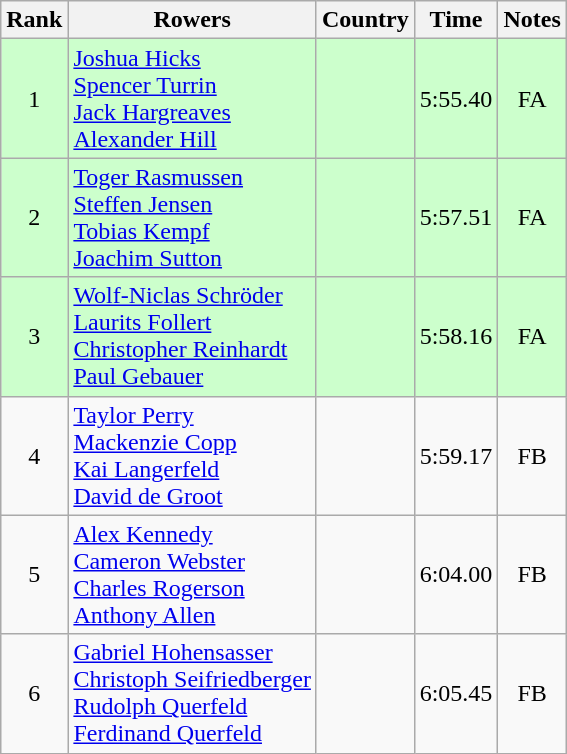<table class="wikitable" style="text-align:center">
<tr>
<th>Rank</th>
<th>Rowers</th>
<th>Country</th>
<th>Time</th>
<th>Notes</th>
</tr>
<tr bgcolor=ccffcc>
<td>1</td>
<td align="left"><a href='#'>Joshua Hicks</a><br><a href='#'>Spencer Turrin</a><br><a href='#'>Jack Hargreaves</a><br><a href='#'>Alexander Hill</a></td>
<td align="left"></td>
<td>5:55.40</td>
<td>FA</td>
</tr>
<tr bgcolor=ccffcc>
<td>2</td>
<td align="left"><a href='#'>Toger Rasmussen</a><br><a href='#'>Steffen Jensen</a><br><a href='#'>Tobias Kempf</a><br><a href='#'>Joachim Sutton</a></td>
<td align="left"></td>
<td>5:57.51</td>
<td>FA</td>
</tr>
<tr bgcolor=ccffcc>
<td>3</td>
<td align="left"><a href='#'>Wolf-Niclas Schröder</a><br><a href='#'>Laurits Follert</a><br><a href='#'>Christopher Reinhardt</a><br><a href='#'>Paul Gebauer</a></td>
<td align="left"></td>
<td>5:58.16</td>
<td>FA</td>
</tr>
<tr>
<td>4</td>
<td align="left"><a href='#'>Taylor Perry</a><br><a href='#'>Mackenzie Copp</a><br><a href='#'>Kai Langerfeld</a><br><a href='#'>David de Groot</a></td>
<td align="left"></td>
<td>5:59.17</td>
<td>FB</td>
</tr>
<tr>
<td>5</td>
<td align="left"><a href='#'>Alex Kennedy</a><br><a href='#'>Cameron Webster</a><br><a href='#'>Charles Rogerson</a><br><a href='#'>Anthony Allen</a></td>
<td align="left"></td>
<td>6:04.00</td>
<td>FB</td>
</tr>
<tr>
<td>6</td>
<td align="left"><a href='#'>Gabriel Hohensasser</a><br><a href='#'>Christoph Seifriedberger</a><br><a href='#'>Rudolph Querfeld</a><br><a href='#'>Ferdinand Querfeld</a></td>
<td align="left"></td>
<td>6:05.45</td>
<td>FB</td>
</tr>
</table>
